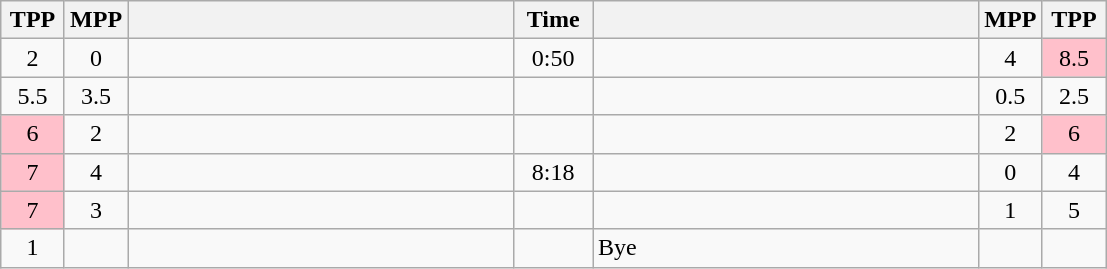<table class="wikitable" style="text-align: center;" |>
<tr>
<th width="35">TPP</th>
<th width="35">MPP</th>
<th width="250"></th>
<th width="45">Time</th>
<th width="250"></th>
<th width="35">MPP</th>
<th width="35">TPP</th>
</tr>
<tr>
<td>2</td>
<td>0</td>
<td style="text-align:left;"><strong></strong></td>
<td>0:50</td>
<td style="text-align:left;"></td>
<td>4</td>
<td bgcolor=pink>8.5</td>
</tr>
<tr>
<td>5.5</td>
<td>3.5</td>
<td style="text-align:left;"></td>
<td></td>
<td style="text-align:left;"><strong></strong></td>
<td>0.5</td>
<td>2.5</td>
</tr>
<tr>
<td bgcolor=pink>6</td>
<td>2</td>
<td style="text-align:left;"></td>
<td></td>
<td style="text-align:left;"></td>
<td>2</td>
<td bgcolor=pink>6</td>
</tr>
<tr>
<td bgcolor=pink>7</td>
<td>4</td>
<td style="text-align:left;"></td>
<td>8:18</td>
<td style="text-align:left;"><strong></strong></td>
<td>0</td>
<td>4</td>
</tr>
<tr>
<td bgcolor=pink>7</td>
<td>3</td>
<td style="text-align:left;"></td>
<td></td>
<td style="text-align:left;"><strong></strong></td>
<td>1</td>
<td>5</td>
</tr>
<tr>
<td>1</td>
<td></td>
<td style="text-align:left;"><strong></strong></td>
<td></td>
<td style="text-align:left;">Bye</td>
<td></td>
<td></td>
</tr>
</table>
